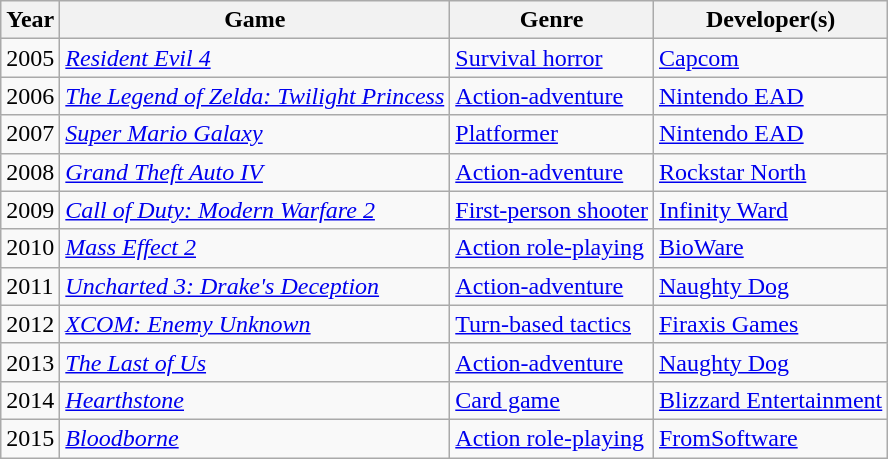<table class="wikitable">
<tr>
<th>Year</th>
<th>Game</th>
<th>Genre</th>
<th>Developer(s)</th>
</tr>
<tr>
<td>2005</td>
<td><em><a href='#'>Resident Evil 4</a></em></td>
<td><a href='#'>Survival horror</a></td>
<td><a href='#'>Capcom</a></td>
</tr>
<tr>
<td>2006</td>
<td><em><a href='#'>The Legend of Zelda: Twilight Princess</a></em></td>
<td><a href='#'>Action-adventure</a></td>
<td><a href='#'>Nintendo EAD</a></td>
</tr>
<tr>
<td>2007</td>
<td><em><a href='#'>Super Mario Galaxy</a></em></td>
<td><a href='#'>Platformer</a></td>
<td><a href='#'>Nintendo EAD</a></td>
</tr>
<tr>
<td>2008</td>
<td><em><a href='#'>Grand Theft Auto IV</a></em></td>
<td><a href='#'>Action-adventure</a></td>
<td><a href='#'>Rockstar North</a></td>
</tr>
<tr>
<td>2009</td>
<td><em><a href='#'>Call of Duty: Modern Warfare 2</a></em></td>
<td><a href='#'>First-person shooter</a></td>
<td><a href='#'>Infinity Ward</a></td>
</tr>
<tr>
<td>2010</td>
<td><em><a href='#'>Mass Effect 2</a></em></td>
<td><a href='#'>Action role-playing</a></td>
<td><a href='#'>BioWare</a></td>
</tr>
<tr>
<td>2011</td>
<td><em><a href='#'>Uncharted 3: Drake's Deception</a></em></td>
<td><a href='#'>Action-adventure</a></td>
<td><a href='#'>Naughty Dog</a></td>
</tr>
<tr>
<td>2012</td>
<td><em><a href='#'>XCOM: Enemy Unknown</a></em></td>
<td><a href='#'>Turn-based tactics</a></td>
<td><a href='#'>Firaxis Games</a></td>
</tr>
<tr>
<td>2013</td>
<td><em><a href='#'>The Last of Us</a></em></td>
<td><a href='#'>Action-adventure</a></td>
<td><a href='#'>Naughty Dog</a></td>
</tr>
<tr>
<td>2014</td>
<td><em><a href='#'>Hearthstone</a></em></td>
<td><a href='#'>Card game</a></td>
<td><a href='#'>Blizzard Entertainment</a></td>
</tr>
<tr>
<td>2015</td>
<td><em><a href='#'>Bloodborne</a></em></td>
<td><a href='#'>Action role-playing</a></td>
<td><a href='#'>FromSoftware</a></td>
</tr>
</table>
